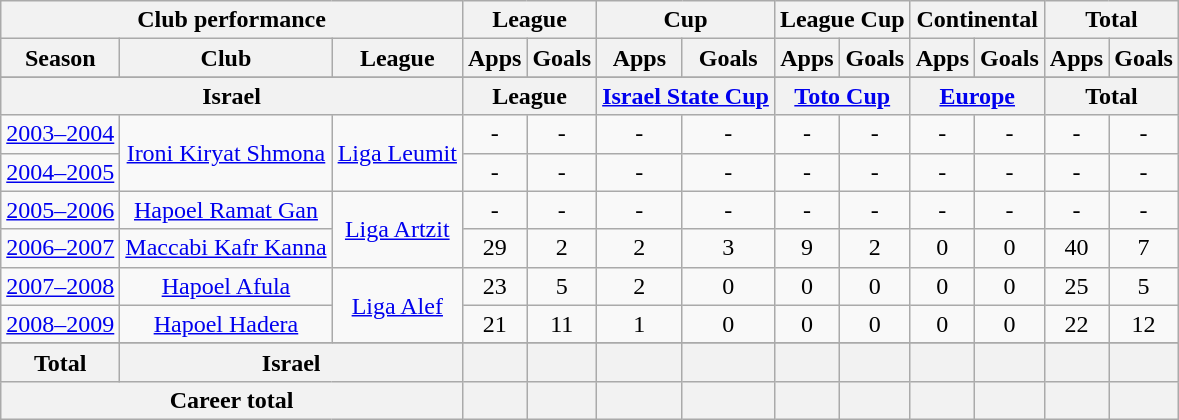<table class="wikitable" style="text-align:center">
<tr>
<th colspan=3>Club performance</th>
<th colspan=2>League</th>
<th colspan=2>Cup</th>
<th colspan=2>League Cup</th>
<th colspan=2>Continental</th>
<th colspan=2>Total</th>
</tr>
<tr>
<th>Season</th>
<th>Club</th>
<th>League</th>
<th>Apps</th>
<th>Goals</th>
<th>Apps</th>
<th>Goals</th>
<th>Apps</th>
<th>Goals</th>
<th>Apps</th>
<th>Goals</th>
<th>Apps</th>
<th>Goals</th>
</tr>
<tr>
</tr>
<tr>
<th colspan=3>Israel</th>
<th colspan=2>League</th>
<th colspan=2><a href='#'>Israel State Cup</a></th>
<th colspan=2><a href='#'>Toto Cup</a></th>
<th colspan=2><a href='#'>Europe</a></th>
<th colspan=2>Total</th>
</tr>
<tr>
<td><a href='#'>2003–2004</a></td>
<td rowspan="2"><a href='#'>Ironi Kiryat Shmona</a></td>
<td rowspan="2"><a href='#'>Liga Leumit</a></td>
<td>-</td>
<td>-</td>
<td>-</td>
<td>-</td>
<td>-</td>
<td>-</td>
<td>-</td>
<td>-</td>
<td>-</td>
<td>-</td>
</tr>
<tr>
<td><a href='#'>2004–2005</a></td>
<td>-</td>
<td>-</td>
<td>-</td>
<td>-</td>
<td>-</td>
<td>-</td>
<td>-</td>
<td>-</td>
<td>-</td>
<td>-</td>
</tr>
<tr>
<td><a href='#'>2005–2006</a></td>
<td><a href='#'>Hapoel Ramat Gan</a></td>
<td rowspan="2"><a href='#'>Liga Artzit</a></td>
<td>-</td>
<td>-</td>
<td>-</td>
<td>-</td>
<td>-</td>
<td>-</td>
<td>-</td>
<td>-</td>
<td>-</td>
<td>-</td>
</tr>
<tr>
<td><a href='#'>2006–2007</a></td>
<td><a href='#'>Maccabi Kafr Kanna</a></td>
<td>29</td>
<td>2</td>
<td>2</td>
<td>3</td>
<td>9</td>
<td>2</td>
<td>0</td>
<td>0</td>
<td>40</td>
<td>7</td>
</tr>
<tr>
<td><a href='#'>2007–2008</a></td>
<td><a href='#'>Hapoel Afula</a></td>
<td rowspan="2"><a href='#'>Liga Alef</a></td>
<td>23</td>
<td>5</td>
<td>2</td>
<td>0</td>
<td>0</td>
<td>0</td>
<td>0</td>
<td>0</td>
<td>25</td>
<td>5</td>
</tr>
<tr>
<td><a href='#'>2008–2009</a></td>
<td><a href='#'>Hapoel Hadera</a></td>
<td>21</td>
<td>11</td>
<td>1</td>
<td>0</td>
<td>0</td>
<td>0</td>
<td>0</td>
<td>0</td>
<td>22</td>
<td>12</td>
</tr>
<tr>
</tr>
<tr>
<th rowspan=1>Total</th>
<th colspan=2>Israel</th>
<th></th>
<th></th>
<th></th>
<th></th>
<th></th>
<th></th>
<th></th>
<th></th>
<th></th>
<th></th>
</tr>
<tr>
<th colspan=3>Career total</th>
<th></th>
<th></th>
<th></th>
<th></th>
<th></th>
<th></th>
<th></th>
<th></th>
<th></th>
<th></th>
</tr>
</table>
